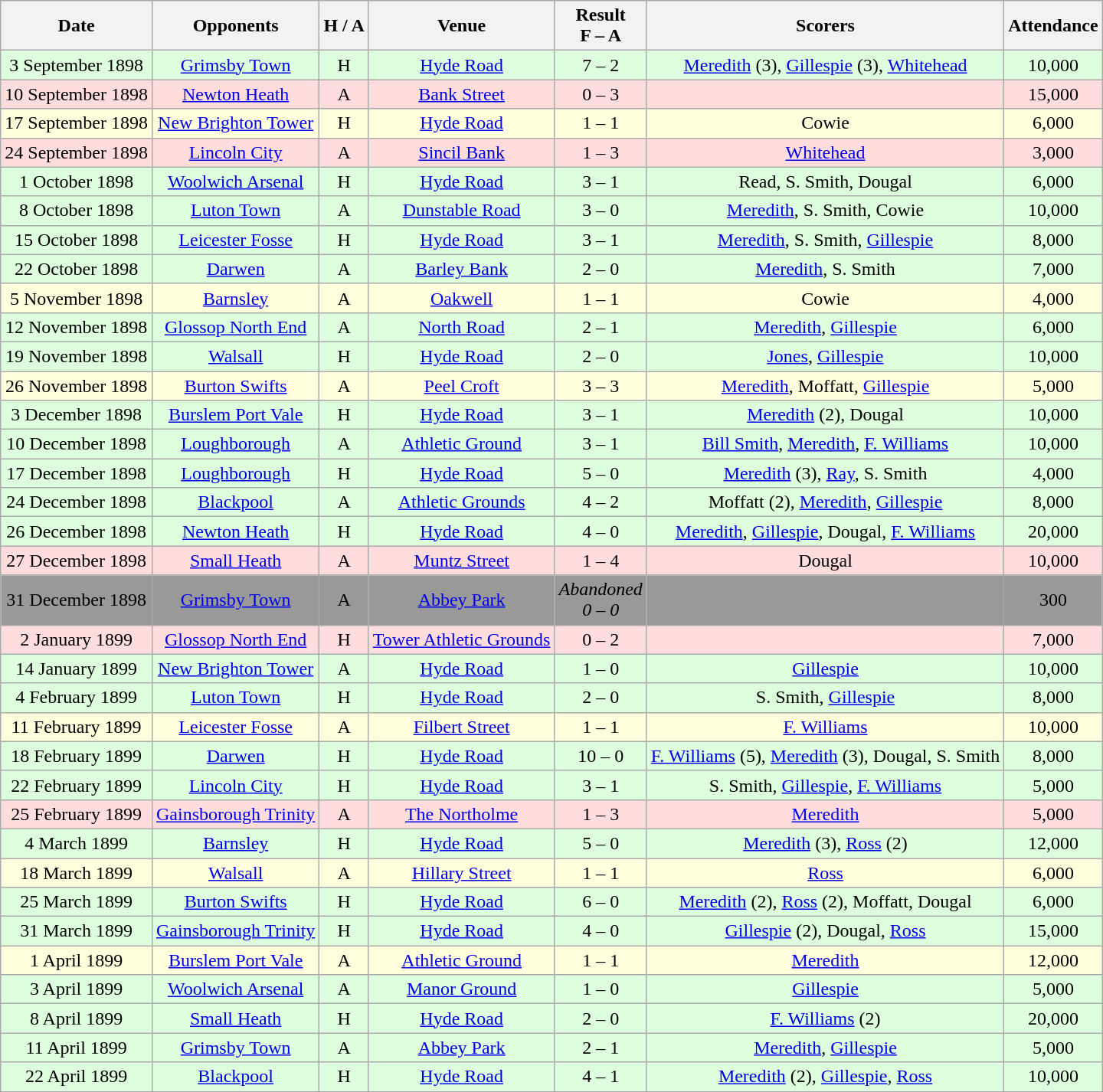<table class="wikitable" style="text-align:center">
<tr>
<th>Date</th>
<th>Opponents</th>
<th>H / A</th>
<th>Venue</th>
<th>Result<br>F – A</th>
<th>Scorers</th>
<th>Attendance</th>
</tr>
<tr bgcolor="#ddffdd">
<td>3 September 1898</td>
<td><a href='#'>Grimsby Town</a></td>
<td>H</td>
<td><a href='#'>Hyde Road</a></td>
<td>7 – 2</td>
<td><a href='#'>Meredith</a> (3), <a href='#'>Gillespie</a> (3), <a href='#'>Whitehead</a></td>
<td>10,000</td>
</tr>
<tr bgcolor="#ffdddd">
<td>10 September 1898</td>
<td><a href='#'>Newton Heath</a></td>
<td>A</td>
<td><a href='#'>Bank Street</a></td>
<td>0 – 3</td>
<td></td>
<td>15,000</td>
</tr>
<tr bgcolor="#ffffdd">
<td>17 September 1898</td>
<td><a href='#'>New Brighton Tower</a></td>
<td>H</td>
<td><a href='#'>Hyde Road</a></td>
<td>1 – 1</td>
<td>Cowie</td>
<td>6,000</td>
</tr>
<tr bgcolor="#ffdddd">
<td>24 September 1898</td>
<td><a href='#'>Lincoln City</a></td>
<td>A</td>
<td><a href='#'>Sincil Bank</a></td>
<td>1 – 3</td>
<td><a href='#'>Whitehead</a></td>
<td>3,000</td>
</tr>
<tr bgcolor="#ddffdd">
<td>1 October 1898</td>
<td><a href='#'>Woolwich Arsenal</a></td>
<td>H</td>
<td><a href='#'>Hyde Road</a></td>
<td>3 – 1</td>
<td>Read, S. Smith, Dougal</td>
<td>6,000</td>
</tr>
<tr bgcolor="#ddffdd">
<td>8 October 1898</td>
<td><a href='#'>Luton Town</a></td>
<td>A</td>
<td><a href='#'>Dunstable Road</a></td>
<td>3 – 0</td>
<td><a href='#'>Meredith</a>, S. Smith, Cowie</td>
<td>10,000</td>
</tr>
<tr bgcolor="#ddffdd">
<td>15 October 1898</td>
<td><a href='#'>Leicester Fosse</a></td>
<td>H</td>
<td><a href='#'>Hyde Road</a></td>
<td>3 – 1</td>
<td><a href='#'>Meredith</a>, S. Smith, <a href='#'>Gillespie</a></td>
<td>8,000</td>
</tr>
<tr bgcolor="#ddffdd">
<td>22 October 1898</td>
<td><a href='#'>Darwen</a></td>
<td>A</td>
<td><a href='#'>Barley Bank</a></td>
<td>2 – 0</td>
<td><a href='#'>Meredith</a>, S. Smith</td>
<td>7,000</td>
</tr>
<tr bgcolor="#ffffdd">
<td>5 November 1898</td>
<td><a href='#'>Barnsley</a></td>
<td>A</td>
<td><a href='#'>Oakwell</a></td>
<td>1 – 1</td>
<td>Cowie</td>
<td>4,000</td>
</tr>
<tr bgcolor="#ddffdd">
<td>12 November 1898</td>
<td><a href='#'>Glossop North End</a></td>
<td>A</td>
<td><a href='#'>North Road</a></td>
<td>2 – 1</td>
<td><a href='#'>Meredith</a>, <a href='#'>Gillespie</a></td>
<td>6,000</td>
</tr>
<tr bgcolor="#ddffdd">
<td>19 November 1898</td>
<td><a href='#'>Walsall</a></td>
<td>H</td>
<td><a href='#'>Hyde Road</a></td>
<td>2 – 0</td>
<td><a href='#'>Jones</a>, <a href='#'>Gillespie</a></td>
<td>10,000</td>
</tr>
<tr bgcolor="#ffffdd">
<td>26 November 1898</td>
<td><a href='#'>Burton Swifts</a></td>
<td>A</td>
<td><a href='#'>Peel Croft</a></td>
<td>3 – 3</td>
<td><a href='#'>Meredith</a>, Moffatt, <a href='#'>Gillespie</a></td>
<td>5,000</td>
</tr>
<tr bgcolor="#ddffdd">
<td>3 December 1898</td>
<td><a href='#'>Burslem Port Vale</a></td>
<td>H</td>
<td><a href='#'>Hyde Road</a></td>
<td>3 – 1</td>
<td><a href='#'>Meredith</a> (2), Dougal</td>
<td>10,000</td>
</tr>
<tr bgcolor="#ddffdd">
<td>10 December 1898</td>
<td><a href='#'>Loughborough</a></td>
<td>A</td>
<td><a href='#'>Athletic Ground</a></td>
<td>3 – 1</td>
<td><a href='#'>Bill Smith</a>, <a href='#'>Meredith</a>, <a href='#'>F. Williams</a></td>
<td>10,000</td>
</tr>
<tr bgcolor="#ddffdd">
<td>17 December 1898</td>
<td><a href='#'>Loughborough</a></td>
<td>H</td>
<td><a href='#'>Hyde Road</a></td>
<td>5 – 0</td>
<td><a href='#'>Meredith</a> (3), <a href='#'>Ray</a>, S. Smith</td>
<td>4,000</td>
</tr>
<tr bgcolor="#ddffdd">
<td>24 December 1898</td>
<td><a href='#'>Blackpool</a></td>
<td>A</td>
<td><a href='#'>Athletic Grounds</a></td>
<td>4 – 2</td>
<td>Moffatt (2), <a href='#'>Meredith</a>, <a href='#'>Gillespie</a></td>
<td>8,000</td>
</tr>
<tr bgcolor="#ddffdd">
<td>26 December 1898</td>
<td><a href='#'>Newton Heath</a></td>
<td>H</td>
<td><a href='#'>Hyde Road</a></td>
<td>4 – 0</td>
<td><a href='#'>Meredith</a>, <a href='#'>Gillespie</a>, Dougal, <a href='#'>F. Williams</a></td>
<td>20,000</td>
</tr>
<tr bgcolor="#ffdddd">
<td>27 December 1898</td>
<td><a href='#'>Small Heath</a></td>
<td>A</td>
<td><a href='#'>Muntz Street</a></td>
<td>1 – 4</td>
<td>Dougal</td>
<td>10,000</td>
</tr>
<tr bgcolor="#999999">
<td>31 December 1898</td>
<td><a href='#'>Grimsby Town</a></td>
<td>A</td>
<td><a href='#'>Abbey Park</a></td>
<td><em>Abandoned</em><br><em>0 – 0</em></td>
<td></td>
<td>300</td>
</tr>
<tr bgcolor="#ffdddd">
<td>2 January 1899</td>
<td><a href='#'>Glossop North End</a></td>
<td>H</td>
<td><a href='#'>Tower Athletic Grounds</a></td>
<td>0 – 2</td>
<td></td>
<td>7,000</td>
</tr>
<tr bgcolor="#ddffdd">
<td>14 January 1899</td>
<td><a href='#'>New Brighton Tower</a></td>
<td>A</td>
<td><a href='#'>Hyde Road</a></td>
<td>1 – 0</td>
<td><a href='#'>Gillespie</a></td>
<td>10,000</td>
</tr>
<tr bgcolor="#ddffdd">
<td>4 February 1899</td>
<td><a href='#'>Luton Town</a></td>
<td>H</td>
<td><a href='#'>Hyde Road</a></td>
<td>2 – 0</td>
<td>S. Smith, <a href='#'>Gillespie</a></td>
<td>8,000</td>
</tr>
<tr bgcolor="#ffffdd">
<td>11 February 1899</td>
<td><a href='#'>Leicester Fosse</a></td>
<td>A</td>
<td><a href='#'>Filbert Street</a></td>
<td>1 – 1</td>
<td><a href='#'>F. Williams</a></td>
<td>10,000</td>
</tr>
<tr bgcolor="#ddffdd">
<td>18 February 1899</td>
<td><a href='#'>Darwen</a></td>
<td>H</td>
<td><a href='#'>Hyde Road</a></td>
<td>10 – 0</td>
<td><a href='#'>F. Williams</a> (5), <a href='#'>Meredith</a> (3), Dougal, S. Smith</td>
<td>8,000</td>
</tr>
<tr bgcolor="#ddffdd">
<td>22 February 1899</td>
<td><a href='#'>Lincoln City</a></td>
<td>H</td>
<td><a href='#'>Hyde Road</a></td>
<td>3 – 1</td>
<td>S. Smith, <a href='#'>Gillespie</a>, <a href='#'>F. Williams</a></td>
<td>5,000</td>
</tr>
<tr bgcolor="#ffdddd">
<td>25 February 1899</td>
<td><a href='#'>Gainsborough Trinity</a></td>
<td>A</td>
<td><a href='#'>The Northolme</a></td>
<td>1 – 3</td>
<td><a href='#'>Meredith</a></td>
<td>5,000</td>
</tr>
<tr bgcolor="#ddffdd">
<td>4 March 1899</td>
<td><a href='#'>Barnsley</a></td>
<td>H</td>
<td><a href='#'>Hyde Road</a></td>
<td>5 – 0</td>
<td><a href='#'>Meredith</a> (3), <a href='#'>Ross</a> (2)</td>
<td>12,000</td>
</tr>
<tr bgcolor="#ffffdd">
<td>18 March 1899</td>
<td><a href='#'>Walsall</a></td>
<td>A</td>
<td><a href='#'>Hillary Street</a></td>
<td>1 – 1</td>
<td><a href='#'>Ross</a></td>
<td>6,000</td>
</tr>
<tr bgcolor="#ddffdd">
<td>25 March 1899</td>
<td><a href='#'>Burton Swifts</a></td>
<td>H</td>
<td><a href='#'>Hyde Road</a></td>
<td>6 – 0</td>
<td><a href='#'>Meredith</a> (2), <a href='#'>Ross</a> (2), Moffatt, Dougal</td>
<td>6,000</td>
</tr>
<tr bgcolor="#ddffdd">
<td>31 March 1899</td>
<td><a href='#'>Gainsborough Trinity</a></td>
<td>H</td>
<td><a href='#'>Hyde Road</a></td>
<td>4 – 0</td>
<td><a href='#'>Gillespie</a> (2), Dougal, <a href='#'>Ross</a></td>
<td>15,000</td>
</tr>
<tr bgcolor="#ffffdd">
<td>1 April 1899</td>
<td><a href='#'>Burslem Port Vale</a></td>
<td>A</td>
<td><a href='#'>Athletic Ground</a></td>
<td>1 – 1</td>
<td><a href='#'>Meredith</a></td>
<td>12,000</td>
</tr>
<tr bgcolor="#ddffdd">
<td>3 April 1899</td>
<td><a href='#'>Woolwich Arsenal</a></td>
<td>A</td>
<td><a href='#'>Manor Ground</a></td>
<td>1 – 0</td>
<td><a href='#'>Gillespie</a></td>
<td>5,000</td>
</tr>
<tr bgcolor="#ddffdd">
<td>8 April 1899</td>
<td><a href='#'>Small Heath</a></td>
<td>H</td>
<td><a href='#'>Hyde Road</a></td>
<td>2 – 0</td>
<td><a href='#'>F. Williams</a> (2)</td>
<td>20,000</td>
</tr>
<tr bgcolor="#ddffdd">
<td>11 April 1899</td>
<td><a href='#'>Grimsby Town</a></td>
<td>A</td>
<td><a href='#'>Abbey Park</a></td>
<td>2 – 1</td>
<td><a href='#'>Meredith</a>, <a href='#'>Gillespie</a></td>
<td>5,000</td>
</tr>
<tr bgcolor="#ddffdd">
<td>22 April 1899</td>
<td><a href='#'>Blackpool</a></td>
<td>H</td>
<td><a href='#'>Hyde Road</a></td>
<td>4 – 1</td>
<td><a href='#'>Meredith</a> (2), <a href='#'>Gillespie</a>, <a href='#'>Ross</a></td>
<td>10,000</td>
</tr>
</table>
